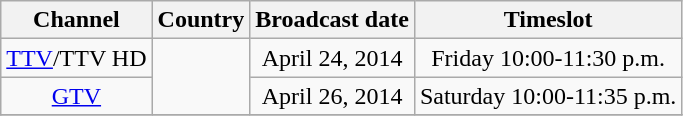<table class="wikitable" style="text-align:center">
<tr>
<th>Channel</th>
<th>Country</th>
<th>Broadcast date</th>
<th>Timeslot</th>
</tr>
<tr>
<td><a href='#'>TTV</a>/TTV HD</td>
<td rowspan=2></td>
<td>April 24, 2014</td>
<td>Friday 10:00-11:30 p.m.</td>
</tr>
<tr>
<td><a href='#'>GTV</a></td>
<td>April 26, 2014</td>
<td>Saturday 10:00-11:35 p.m.</td>
</tr>
<tr>
</tr>
</table>
